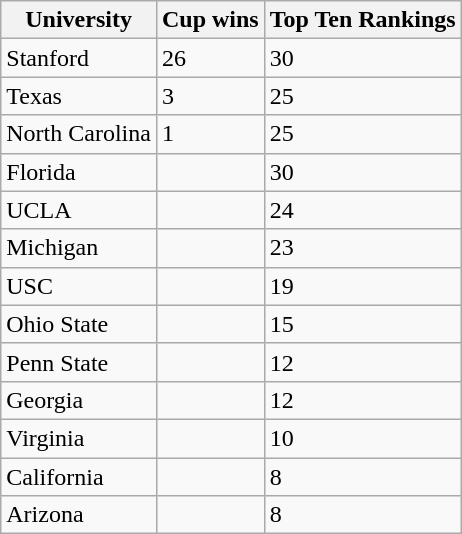<table class="wikitable sortable">
<tr>
<th>University</th>
<th>Cup wins</th>
<th>Top Ten Rankings</th>
</tr>
<tr>
<td>Stanford</td>
<td>26</td>
<td>30</td>
</tr>
<tr>
<td>Texas</td>
<td>3</td>
<td>25</td>
</tr>
<tr>
<td>North Carolina</td>
<td>1</td>
<td>25</td>
</tr>
<tr>
<td>Florida</td>
<td></td>
<td>30</td>
</tr>
<tr>
<td>UCLA</td>
<td></td>
<td>24</td>
</tr>
<tr>
<td>Michigan</td>
<td></td>
<td>23</td>
</tr>
<tr>
<td>USC</td>
<td></td>
<td>19</td>
</tr>
<tr>
<td>Ohio State</td>
<td></td>
<td>15</td>
</tr>
<tr>
<td>Penn State</td>
<td></td>
<td>12</td>
</tr>
<tr>
<td>Georgia</td>
<td></td>
<td>12</td>
</tr>
<tr>
<td>Virginia</td>
<td></td>
<td>10</td>
</tr>
<tr>
<td>California</td>
<td></td>
<td>8</td>
</tr>
<tr>
<td>Arizona</td>
<td></td>
<td>8</td>
</tr>
</table>
